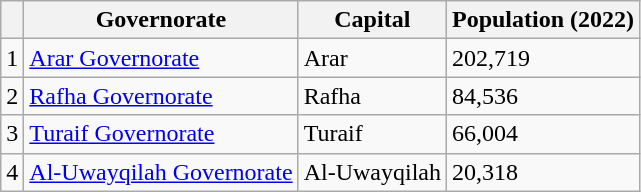<table class="wikitable sortable">
<tr>
<th></th>
<th>Governorate</th>
<th>Capital</th>
<th>Population (2022)</th>
</tr>
<tr>
<td>1</td>
<td><a href='#'>Arar Governorate</a></td>
<td>Arar</td>
<td>202,719</td>
</tr>
<tr>
<td>2</td>
<td><a href='#'>Rafha Governorate</a></td>
<td>Rafha</td>
<td>84,536</td>
</tr>
<tr>
<td>3</td>
<td><a href='#'>Turaif Governorate</a></td>
<td>Turaif</td>
<td>66,004</td>
</tr>
<tr>
<td>4</td>
<td><a href='#'>Al-Uwayqilah Governorate</a></td>
<td>Al-Uwayqilah</td>
<td>20,318</td>
</tr>
</table>
